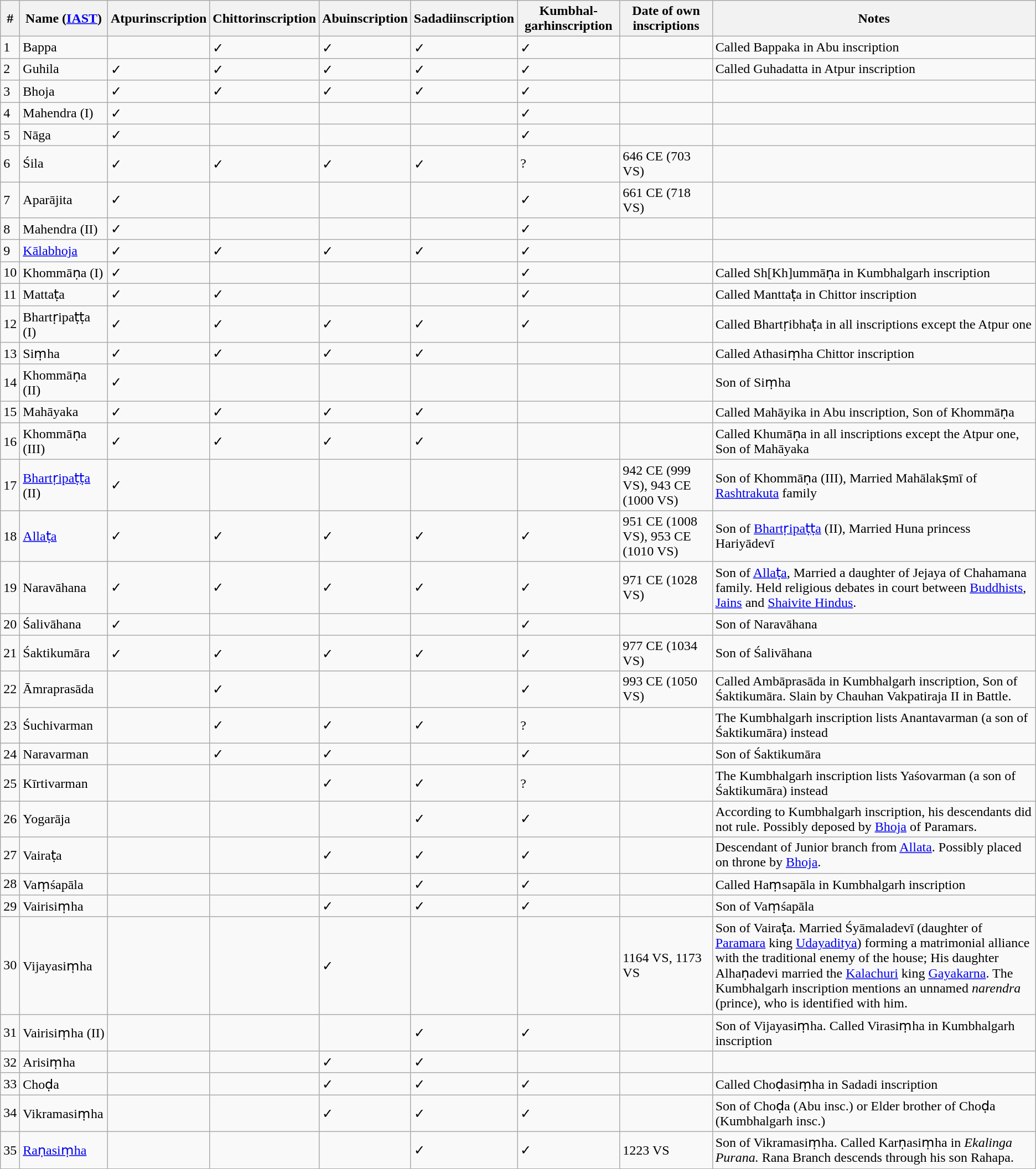<table class="wikitable">
<tr>
<th>#</th>
<th>Name (<a href='#'>IAST</a>)</th>
<th>Atpurinscription</th>
<th>Chittorinscription</th>
<th>Abuinscription</th>
<th>Sadadiinscription</th>
<th>Kumbhal-garhinscription</th>
<th>Date of own inscriptions</th>
<th>Notes</th>
</tr>
<tr>
<td>1</td>
<td>Bappa</td>
<td></td>
<td>✓</td>
<td>✓</td>
<td>✓</td>
<td>✓</td>
<td></td>
<td>Called Bappaka in Abu inscription</td>
</tr>
<tr>
<td>2</td>
<td>Guhila</td>
<td>✓</td>
<td>✓</td>
<td>✓</td>
<td>✓</td>
<td>✓</td>
<td></td>
<td>Called Guhadatta in Atpur inscription</td>
</tr>
<tr>
<td>3</td>
<td>Bhoja</td>
<td>✓</td>
<td>✓</td>
<td>✓</td>
<td>✓</td>
<td>✓</td>
<td></td>
<td></td>
</tr>
<tr>
<td>4</td>
<td>Mahendra (I)</td>
<td>✓</td>
<td></td>
<td></td>
<td></td>
<td>✓</td>
<td></td>
<td></td>
</tr>
<tr>
<td>5</td>
<td>Nāga</td>
<td>✓</td>
<td></td>
<td></td>
<td></td>
<td>✓</td>
<td></td>
<td></td>
</tr>
<tr>
<td>6</td>
<td>Śila</td>
<td>✓</td>
<td>✓</td>
<td>✓</td>
<td>✓</td>
<td>?</td>
<td>646 CE (703 VS)</td>
<td></td>
</tr>
<tr>
<td>7</td>
<td>Aparājita</td>
<td>✓</td>
<td></td>
<td></td>
<td></td>
<td>✓</td>
<td>661 CE (718 VS)</td>
<td></td>
</tr>
<tr>
<td>8</td>
<td>Mahendra (II)</td>
<td>✓</td>
<td></td>
<td></td>
<td></td>
<td>✓</td>
<td></td>
<td></td>
</tr>
<tr>
<td>9</td>
<td><a href='#'>Kālabhoja</a></td>
<td>✓</td>
<td>✓</td>
<td>✓</td>
<td>✓</td>
<td>✓</td>
<td></td>
<td></td>
</tr>
<tr>
<td>10</td>
<td>Khommāṇa (I)</td>
<td>✓</td>
<td></td>
<td></td>
<td></td>
<td>✓</td>
<td></td>
<td>Called Sh[Kh]ummāṇa in Kumbhalgarh inscription</td>
</tr>
<tr>
<td>11</td>
<td>Mattaṭa</td>
<td>✓</td>
<td>✓</td>
<td></td>
<td></td>
<td>✓</td>
<td></td>
<td>Called Manttaṭa in Chittor inscription</td>
</tr>
<tr>
<td>12</td>
<td>Bhartṛipaṭṭa (I)</td>
<td>✓</td>
<td>✓</td>
<td>✓</td>
<td>✓</td>
<td>✓</td>
<td></td>
<td>Called Bhartṛibhaṭa in all inscriptions except the Atpur one</td>
</tr>
<tr>
<td>13</td>
<td>Siṃha</td>
<td>✓</td>
<td>✓</td>
<td>✓</td>
<td>✓</td>
<td></td>
<td></td>
<td>Called Athasiṃha Chittor inscription</td>
</tr>
<tr>
<td>14</td>
<td>Khommāṇa (II)</td>
<td>✓</td>
<td></td>
<td></td>
<td></td>
<td></td>
<td></td>
<td>Son of Siṃha</td>
</tr>
<tr>
<td>15</td>
<td>Mahāyaka</td>
<td>✓</td>
<td>✓</td>
<td>✓</td>
<td>✓</td>
<td></td>
<td></td>
<td>Called Mahāyika in Abu inscription, Son of Khommāṇa</td>
</tr>
<tr>
<td>16</td>
<td>Khommāṇa (III)</td>
<td>✓</td>
<td>✓</td>
<td>✓</td>
<td>✓</td>
<td></td>
<td></td>
<td>Called Khumāṇa in all inscriptions except the Atpur one, Son of Mahāyaka</td>
</tr>
<tr>
<td>17</td>
<td><a href='#'>Bhartṛipaṭṭa</a> (II)</td>
<td>✓</td>
<td></td>
<td></td>
<td></td>
<td></td>
<td>942 CE (999 VS), 943 CE (1000 VS)</td>
<td>Son of Khommāṇa (III), Married Mahālakṣmī of <a href='#'>Rashtrakuta</a> family</td>
</tr>
<tr>
<td>18</td>
<td><a href='#'>Allaṭa</a></td>
<td>✓</td>
<td>✓</td>
<td>✓</td>
<td>✓</td>
<td>✓</td>
<td>951 CE (1008 VS), 953 CE (1010 VS)</td>
<td>Son of <a href='#'>Bhartṛipaṭṭa</a> (II), Married Huna princess Hariyādevī</td>
</tr>
<tr>
<td>19</td>
<td>Naravāhana</td>
<td>✓</td>
<td>✓</td>
<td>✓</td>
<td>✓</td>
<td>✓</td>
<td>971 CE (1028 VS)</td>
<td>Son of <a href='#'>Allaṭa</a>, Married a daughter of Jejaya of Chahamana family. Held religious debates in court between <a href='#'>Buddhists</a>, <a href='#'>Jains</a> and <a href='#'>Shaivite Hindus</a>.</td>
</tr>
<tr>
<td>20</td>
<td>Śalivāhana</td>
<td>✓</td>
<td></td>
<td></td>
<td></td>
<td>✓</td>
<td></td>
<td>Son of Naravāhana</td>
</tr>
<tr>
<td>21</td>
<td>Śaktikumāra</td>
<td>✓</td>
<td>✓</td>
<td>✓</td>
<td>✓</td>
<td>✓</td>
<td>977 CE (1034 VS)</td>
<td>Son of Śalivāhana</td>
</tr>
<tr>
<td>22</td>
<td>Āmraprasāda</td>
<td></td>
<td>✓</td>
<td></td>
<td></td>
<td>✓</td>
<td>993 CE (1050 VS)</td>
<td>Called Ambāprasāda in Kumbhalgarh inscription, Son of Śaktikumāra. Slain by Chauhan Vakpatiraja II in Battle.</td>
</tr>
<tr>
<td>23</td>
<td>Śuchivarman</td>
<td></td>
<td>✓</td>
<td>✓</td>
<td>✓</td>
<td>?</td>
<td></td>
<td>The Kumbhalgarh inscription lists Anantavarman (a son of Śaktikumāra) instead</td>
</tr>
<tr>
<td>24</td>
<td>Naravarman</td>
<td></td>
<td>✓</td>
<td>✓</td>
<td></td>
<td>✓</td>
<td></td>
<td>Son of Śaktikumāra</td>
</tr>
<tr>
<td>25</td>
<td>Kīrtivarman</td>
<td></td>
<td></td>
<td>✓</td>
<td>✓</td>
<td>?</td>
<td></td>
<td>The Kumbhalgarh inscription lists Yaśovarman (a son of Śaktikumāra) instead</td>
</tr>
<tr>
<td>26</td>
<td>Yogarāja</td>
<td></td>
<td></td>
<td></td>
<td>✓</td>
<td>✓</td>
<td></td>
<td>According to Kumbhalgarh inscription, his descendants did not rule. Possibly deposed by <a href='#'>Bhoja</a> of Paramars.</td>
</tr>
<tr>
<td>27</td>
<td>Vairaṭa</td>
<td></td>
<td></td>
<td>✓</td>
<td>✓</td>
<td>✓</td>
<td></td>
<td>Descendant of Junior branch from <a href='#'>Allata</a>. Possibly placed on throne by <a href='#'>Bhoja</a>.</td>
</tr>
<tr>
<td>28</td>
<td>Vaṃśapāla</td>
<td></td>
<td></td>
<td></td>
<td>✓</td>
<td>✓</td>
<td></td>
<td>Called Haṃsapāla in Kumbhalgarh inscription</td>
</tr>
<tr>
<td>29</td>
<td>Vairisiṃha</td>
<td></td>
<td></td>
<td>✓</td>
<td>✓</td>
<td>✓</td>
<td></td>
<td>Son of Vaṃśapāla</td>
</tr>
<tr>
<td>30</td>
<td>Vijayasiṃha</td>
<td></td>
<td></td>
<td>✓</td>
<td></td>
<td></td>
<td>1164 VS, 1173 VS</td>
<td>Son of Vairaṭa. Married Śyāmaladevī (daughter of <a href='#'>Paramara</a> king <a href='#'>Udayaditya</a>) forming a matrimonial alliance with the traditional enemy of the house; His daughter Alhaṇadevi married the <a href='#'>Kalachuri</a> king <a href='#'>Gayakarna</a>. The Kumbhalgarh inscription mentions an unnamed <em>narendra</em> (prince), who is identified with him.</td>
</tr>
<tr>
<td>31</td>
<td>Vairisiṃha (II)</td>
<td></td>
<td></td>
<td></td>
<td>✓</td>
<td>✓</td>
<td></td>
<td>Son of Vijayasiṃha. Called Virasiṃha in Kumbhalgarh inscription</td>
</tr>
<tr>
<td>32</td>
<td>Arisiṃha</td>
<td></td>
<td></td>
<td>✓</td>
<td>✓</td>
<td></td>
<td></td>
<td></td>
</tr>
<tr>
<td>33</td>
<td>Choḍa</td>
<td></td>
<td></td>
<td>✓</td>
<td>✓</td>
<td>✓</td>
<td></td>
<td>Called Choḍasiṃha in Sadadi inscription</td>
</tr>
<tr>
<td>34</td>
<td>Vikramasiṃha</td>
<td></td>
<td></td>
<td>✓</td>
<td>✓</td>
<td>✓</td>
<td></td>
<td>Son of Choḍa (Abu insc.) or Elder brother of Choḍa (Kumbhalgarh insc.)</td>
</tr>
<tr>
<td>35</td>
<td><a href='#'>Raṇasiṃha</a></td>
<td></td>
<td></td>
<td></td>
<td>✓</td>
<td>✓</td>
<td>1223 VS</td>
<td>Son of Vikramasiṃha. Called Karṇasiṃha in <em>Ekalinga Purana.</em> Rana Branch descends through his son Rahapa.</td>
</tr>
</table>
